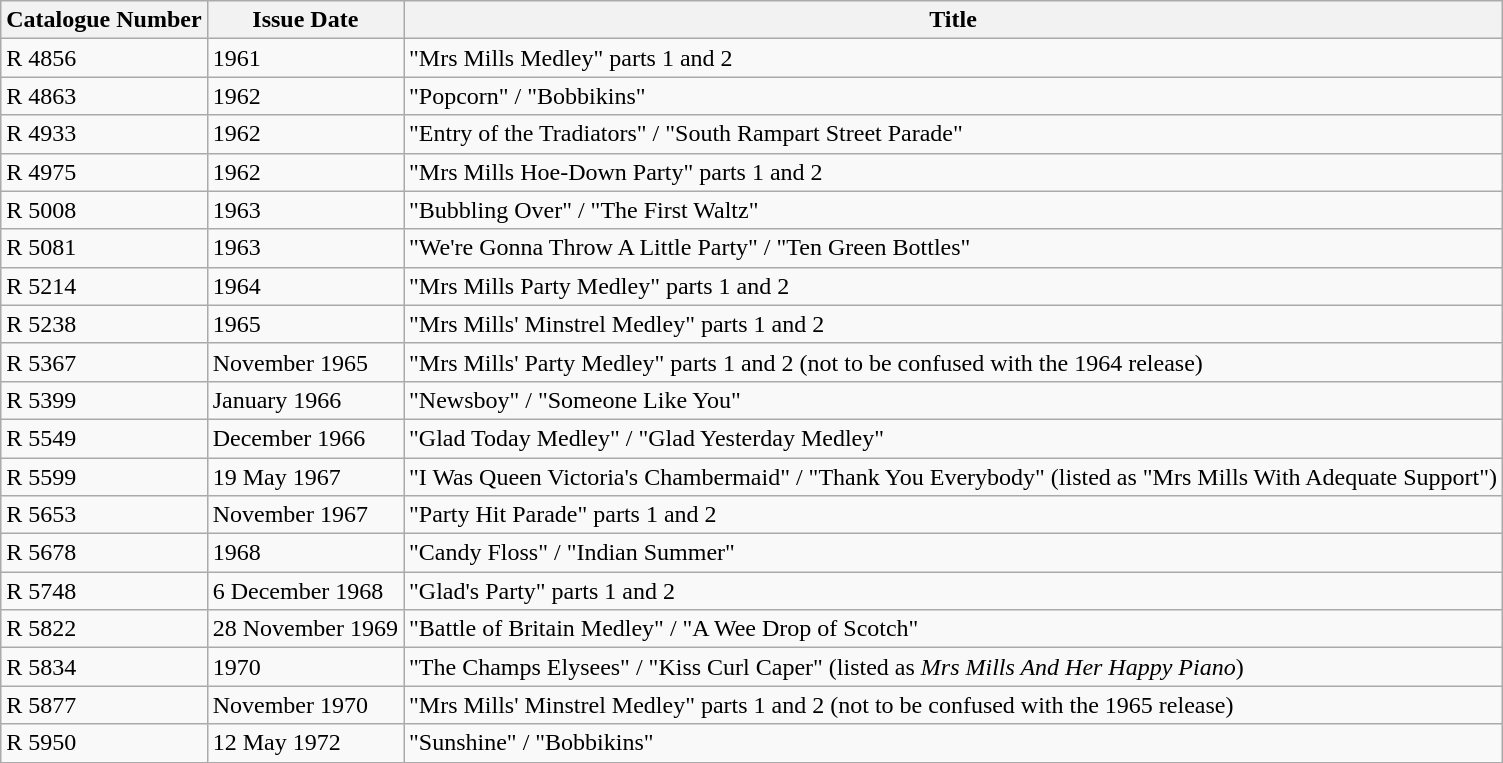<table class="wikitable">
<tr>
<th>Catalogue Number</th>
<th>Issue Date</th>
<th>Title</th>
</tr>
<tr>
<td>R 4856</td>
<td>1961</td>
<td>"Mrs Mills Medley" parts 1 and 2</td>
</tr>
<tr>
<td>R 4863</td>
<td>1962</td>
<td>"Popcorn" / "Bobbikins"</td>
</tr>
<tr>
<td>R 4933</td>
<td>1962</td>
<td>"Entry of the Tradiators" / "South Rampart Street Parade"</td>
</tr>
<tr>
<td>R 4975</td>
<td>1962</td>
<td>"Mrs Mills Hoe-Down Party" parts 1 and 2</td>
</tr>
<tr>
<td>R 5008</td>
<td>1963</td>
<td>"Bubbling Over" / "The First Waltz"</td>
</tr>
<tr>
<td>R 5081</td>
<td>1963</td>
<td>"We're Gonna Throw A Little Party" / "Ten Green Bottles"</td>
</tr>
<tr>
<td>R 5214</td>
<td>1964</td>
<td>"Mrs Mills Party Medley" parts 1 and 2</td>
</tr>
<tr>
<td>R 5238</td>
<td>1965</td>
<td>"Mrs Mills' Minstrel Medley" parts 1 and 2</td>
</tr>
<tr>
<td>R 5367</td>
<td>November 1965</td>
<td>"Mrs Mills' Party Medley" parts 1 and 2 (not to be confused with the 1964 release)</td>
</tr>
<tr>
<td>R 5399</td>
<td>January 1966</td>
<td>"Newsboy" / "Someone Like You"</td>
</tr>
<tr>
<td>R 5549</td>
<td>December 1966</td>
<td>"Glad Today Medley" / "Glad Yesterday Medley"</td>
</tr>
<tr>
<td>R 5599</td>
<td>19 May 1967</td>
<td>"I Was Queen Victoria's Chambermaid" / "Thank You Everybody" (listed as "Mrs Mills With Adequate Support")</td>
</tr>
<tr>
<td>R 5653</td>
<td>November 1967</td>
<td>"Party Hit Parade" parts 1 and 2</td>
</tr>
<tr>
<td>R 5678</td>
<td>1968</td>
<td>"Candy Floss" / "Indian Summer"</td>
</tr>
<tr>
<td>R 5748</td>
<td>6 December 1968</td>
<td>"Glad's Party" parts 1 and 2</td>
</tr>
<tr>
<td>R 5822</td>
<td>28 November 1969</td>
<td>"Battle of Britain Medley" / "A Wee Drop of Scotch"</td>
</tr>
<tr>
<td>R 5834</td>
<td>1970</td>
<td>"The Champs Elysees" / "Kiss Curl Caper" (listed as <em>Mrs Mills And Her Happy Piano</em>)</td>
</tr>
<tr>
<td>R 5877</td>
<td>November 1970</td>
<td>"Mrs Mills' Minstrel Medley" parts 1 and 2 (not to be confused with the 1965 release)</td>
</tr>
<tr>
<td>R 5950</td>
<td>12 May 1972</td>
<td>"Sunshine" / "Bobbikins"</td>
</tr>
</table>
